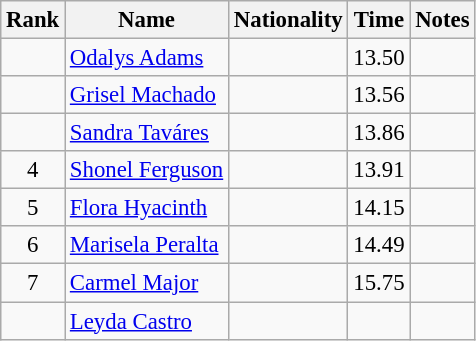<table class="wikitable sortable" style="text-align:center;font-size:95%">
<tr>
<th>Rank</th>
<th>Name</th>
<th>Nationality</th>
<th>Time</th>
<th>Notes</th>
</tr>
<tr>
<td></td>
<td align=left><a href='#'>Odalys Adams</a></td>
<td align=left></td>
<td>13.50</td>
<td></td>
</tr>
<tr>
<td></td>
<td align=left><a href='#'>Grisel Machado</a></td>
<td align=left></td>
<td>13.56</td>
<td></td>
</tr>
<tr>
<td></td>
<td align=left><a href='#'>Sandra Taváres</a></td>
<td align=left></td>
<td>13.86</td>
<td></td>
</tr>
<tr>
<td>4</td>
<td align=left><a href='#'>Shonel Ferguson</a></td>
<td align=left></td>
<td>13.91</td>
<td></td>
</tr>
<tr>
<td>5</td>
<td align=left><a href='#'>Flora Hyacinth</a></td>
<td align=left></td>
<td>14.15</td>
<td></td>
</tr>
<tr>
<td>6</td>
<td align=left><a href='#'>Marisela Peralta</a></td>
<td align=left></td>
<td>14.49</td>
<td></td>
</tr>
<tr>
<td>7</td>
<td align=left><a href='#'>Carmel Major</a></td>
<td align=left></td>
<td>15.75</td>
<td></td>
</tr>
<tr>
<td></td>
<td align=left><a href='#'>Leyda Castro</a></td>
<td align=left></td>
<td></td>
<td></td>
</tr>
</table>
